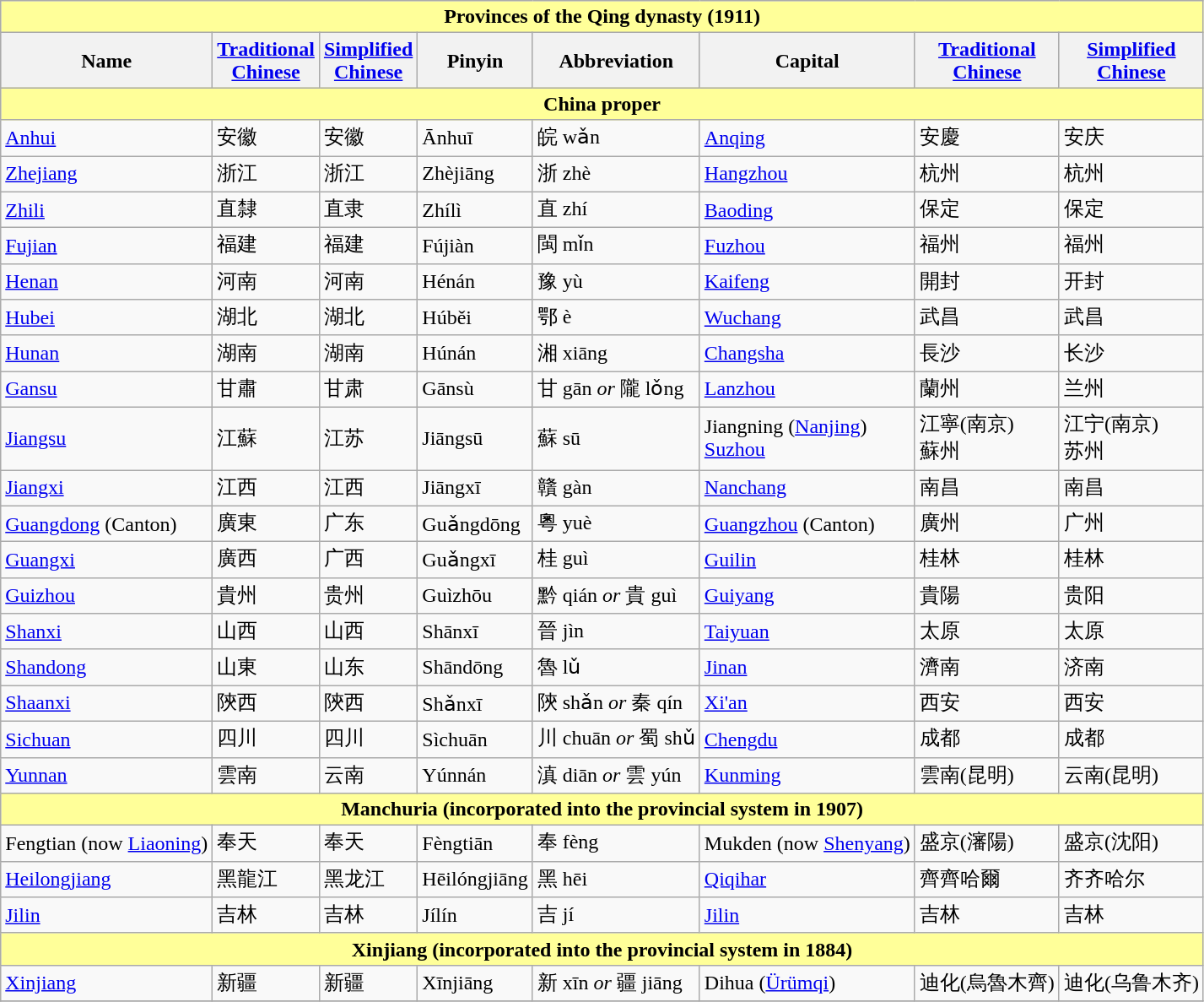<table class="wikitable collapsible collapsed">
<tr>
<th colspan="8" style="background: #ffff99;"><strong>Provinces of the Qing dynasty (1911)</strong></th>
</tr>
<tr bgcolor=cccccc>
<th>Name</th>
<th><a href='#'>Traditional<br>Chinese</a></th>
<th><a href='#'>Simplified<br>Chinese</a></th>
<th>Pinyin</th>
<th>Abbreviation</th>
<th>Capital</th>
<th><a href='#'>Traditional<br>Chinese</a></th>
<th><a href='#'>Simplified<br>Chinese</a></th>
</tr>
<tr>
<td colspan="8" align="center" style="background: #ffff99;"><strong>China proper</strong></td>
</tr>
<tr>
<td><a href='#'>Anhui</a></td>
<td>安徽</td>
<td>安徽</td>
<td>Ānhuī</td>
<td>皖 wǎn</td>
<td><a href='#'>Anqing</a></td>
<td>安慶</td>
<td>安庆</td>
</tr>
<tr>
<td><a href='#'>Zhejiang</a></td>
<td>浙江</td>
<td>浙江</td>
<td>Zhèjiāng</td>
<td>浙 zhè</td>
<td><a href='#'>Hangzhou</a></td>
<td>杭州</td>
<td>杭州</td>
</tr>
<tr>
<td><a href='#'>Zhili</a></td>
<td>直隸</td>
<td>直隶</td>
<td>Zhílì</td>
<td>直 zhí</td>
<td><a href='#'>Baoding</a></td>
<td>保定</td>
<td>保定</td>
</tr>
<tr>
<td><a href='#'>Fujian</a></td>
<td>福建</td>
<td>福建</td>
<td>Fújiàn</td>
<td>閩 mǐn</td>
<td><a href='#'>Fuzhou</a></td>
<td>福州</td>
<td>福州</td>
</tr>
<tr>
<td><a href='#'>Henan</a></td>
<td>河南</td>
<td>河南</td>
<td>Hénán</td>
<td>豫 yù</td>
<td><a href='#'>Kaifeng</a></td>
<td>開封</td>
<td>开封</td>
</tr>
<tr>
<td><a href='#'>Hubei</a></td>
<td>湖北</td>
<td>湖北</td>
<td>Húběi</td>
<td>鄂 è</td>
<td><a href='#'>Wuchang</a></td>
<td>武昌</td>
<td>武昌</td>
</tr>
<tr>
<td><a href='#'>Hunan</a></td>
<td>湖南</td>
<td>湖南</td>
<td>Húnán</td>
<td>湘 xiāng</td>
<td><a href='#'>Changsha</a></td>
<td>長沙</td>
<td>长沙</td>
</tr>
<tr>
<td><a href='#'>Gansu</a></td>
<td>甘肅</td>
<td>甘肃</td>
<td>Gānsù</td>
<td>甘 gān <em>or</em> 隴 lǒng</td>
<td><a href='#'>Lanzhou</a></td>
<td>蘭州</td>
<td>兰州</td>
</tr>
<tr>
<td><a href='#'>Jiangsu</a></td>
<td>江蘇</td>
<td>江苏</td>
<td>Jiāngsū</td>
<td>蘇 sū</td>
<td>Jiangning (<a href='#'>Nanjing</a>)<br><a href='#'>Suzhou</a></td>
<td>江寧(南京)<br>蘇州</td>
<td>江宁(南京)<br>苏州</td>
</tr>
<tr>
<td><a href='#'>Jiangxi</a></td>
<td>江西</td>
<td>江西</td>
<td>Jiāngxī</td>
<td>贛 gàn</td>
<td><a href='#'>Nanchang</a></td>
<td>南昌</td>
<td>南昌</td>
</tr>
<tr>
<td><a href='#'>Guangdong</a> (Canton)</td>
<td>廣東</td>
<td>广东</td>
<td>Guǎngdōng</td>
<td>粵 yuè</td>
<td><a href='#'>Guangzhou</a> (Canton)</td>
<td>廣州</td>
<td>广州</td>
</tr>
<tr>
<td><a href='#'>Guangxi</a></td>
<td>廣西</td>
<td>广西</td>
<td>Guǎngxī</td>
<td>桂 guì</td>
<td><a href='#'>Guilin</a></td>
<td>桂林</td>
<td>桂林</td>
</tr>
<tr>
<td><a href='#'>Guizhou</a></td>
<td>貴州</td>
<td>贵州</td>
<td>Guìzhōu</td>
<td>黔 qián <em>or</em> 貴 guì</td>
<td><a href='#'>Guiyang</a></td>
<td>貴陽</td>
<td>贵阳</td>
</tr>
<tr>
<td><a href='#'>Shanxi</a></td>
<td>山西</td>
<td>山西</td>
<td>Shānxī</td>
<td>晉 jìn</td>
<td><a href='#'>Taiyuan</a></td>
<td>太原</td>
<td>太原</td>
</tr>
<tr>
<td><a href='#'>Shandong</a></td>
<td>山東</td>
<td>山东</td>
<td>Shāndōng</td>
<td>魯 lǔ</td>
<td><a href='#'>Jinan</a></td>
<td>濟南</td>
<td>济南</td>
</tr>
<tr>
<td><a href='#'>Shaanxi</a></td>
<td>陝西</td>
<td>陝西</td>
<td>Shǎnxī</td>
<td>陝 shǎn <em>or</em> 秦 qín</td>
<td><a href='#'>Xi'an</a></td>
<td>西安</td>
<td>西安</td>
</tr>
<tr>
<td><a href='#'>Sichuan</a></td>
<td>四川</td>
<td>四川</td>
<td>Sìchuān</td>
<td>川 chuān <em>or</em> 蜀 shǔ</td>
<td><a href='#'>Chengdu</a></td>
<td>成都</td>
<td>成都</td>
</tr>
<tr>
<td><a href='#'>Yunnan</a></td>
<td>雲南</td>
<td>云南</td>
<td>Yúnnán</td>
<td>滇 diān <em>or</em> 雲 yún</td>
<td><a href='#'>Kunming</a></td>
<td>雲南(昆明)</td>
<td>云南(昆明)</td>
</tr>
<tr>
<td colspan="8" align="center" style="background: #ffff99;"><strong>Manchuria (incorporated into the provincial system in 1907)</strong></td>
</tr>
<tr>
<td>Fengtian (now <a href='#'>Liaoning</a>)</td>
<td>奉天</td>
<td>奉天</td>
<td>Fèngtiān</td>
<td>奉 fèng</td>
<td>Mukden (now <a href='#'>Shenyang</a>)</td>
<td>盛京(瀋陽)</td>
<td>盛京(沈阳)</td>
</tr>
<tr>
<td><a href='#'>Heilongjiang</a></td>
<td>黑龍江</td>
<td>黑龙江</td>
<td>Hēilóngjiāng</td>
<td>黑 hēi</td>
<td><a href='#'>Qiqihar</a></td>
<td>齊齊哈爾</td>
<td>齐齐哈尔</td>
</tr>
<tr>
<td><a href='#'>Jilin</a></td>
<td>吉林</td>
<td>吉林</td>
<td>Jílín</td>
<td>吉 jí</td>
<td><a href='#'>Jilin</a></td>
<td>吉林</td>
<td>吉林</td>
</tr>
<tr>
<td colspan="8" align="center" style="background: #ffff99;"><strong>Xinjiang (incorporated into the provincial system in 1884)</strong></td>
</tr>
<tr>
<td><a href='#'>Xinjiang</a></td>
<td>新疆</td>
<td>新疆</td>
<td>Xīnjiāng</td>
<td>新 xīn <em>or</em> 疆 jiāng</td>
<td>Dihua (<a href='#'>Ürümqi</a>)</td>
<td>迪化(烏魯木齊)</td>
<td>迪化(乌鲁木齐)</td>
</tr>
<tr>
</tr>
</table>
